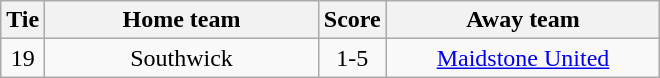<table class="wikitable" style="text-align:center;">
<tr>
<th width=20>Tie</th>
<th width=175>Home team</th>
<th width=20>Score</th>
<th width=175>Away team</th>
</tr>
<tr>
<td>19</td>
<td>Southwick</td>
<td>1-5</td>
<td><a href='#'>Maidstone United</a></td>
</tr>
</table>
